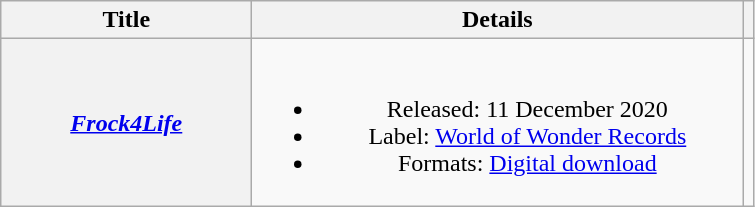<table class="wikitable plainrowheaders" style="text-align:center;">
<tr>
<th scope="col" style="width:10em;">Title</th>
<th scope="col" style="width:20em;">Details</th>
<th></th>
</tr>
<tr>
<th scope="row"><em><a href='#'>Frock4Life</a></em></th>
<td><br><ul><li>Released: 11 December 2020</li><li>Label: <a href='#'>World of Wonder Records</a></li><li>Formats: <a href='#'>Digital download</a></li></ul></td>
<td></td>
</tr>
</table>
